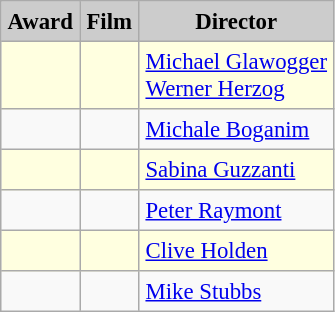<table border="2" cellpadding="4" cellspacing="0" style="margin: 1em 1em 1em 0; background: #F9F9F9; border: 1px solid #AAAAAA; border-collapse: collapse; font-size: 95%;">
<tr style="background:#CCCCCC" align="center">
<th>Award</th>
<th>Film</th>
<th>Director</th>
</tr>
<tr style="background:lightyellow">
<td></td>
<td></td>
<td> <a href='#'>Michael Glawogger</a><br> <a href='#'>Werner Herzog</a></td>
</tr>
<tr>
<td></td>
<td></td>
<td> <a href='#'>Michale Boganim</a></td>
</tr>
<tr style="background:lightyellow">
<td></td>
<td></td>
<td> <a href='#'>Sabina Guzzanti</a></td>
</tr>
<tr>
<td></td>
<td></td>
<td> <a href='#'>Peter Raymont</a></td>
</tr>
<tr style="background:lightyellow">
<td></td>
<td></td>
<td> <a href='#'>Clive Holden</a></td>
</tr>
<tr>
<td></td>
<td></td>
<td> <a href='#'>Mike Stubbs</a></td>
</tr>
</table>
